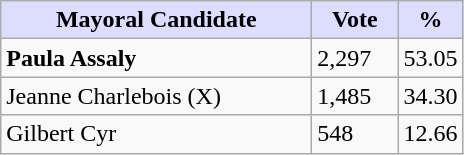<table class="wikitable">
<tr>
<th style="background:#ddf; width:200px;">Mayoral Candidate</th>
<th style="background:#ddf; width:50px;">Vote</th>
<th style="background:#ddf; width:30px;">%</th>
</tr>
<tr>
<td><strong>Paula Assaly</strong></td>
<td>2,297</td>
<td>53.05</td>
</tr>
<tr>
<td>Jeanne Charlebois (X)</td>
<td>1,485</td>
<td>34.30</td>
</tr>
<tr>
<td>Gilbert Cyr</td>
<td>548</td>
<td>12.66</td>
</tr>
</table>
